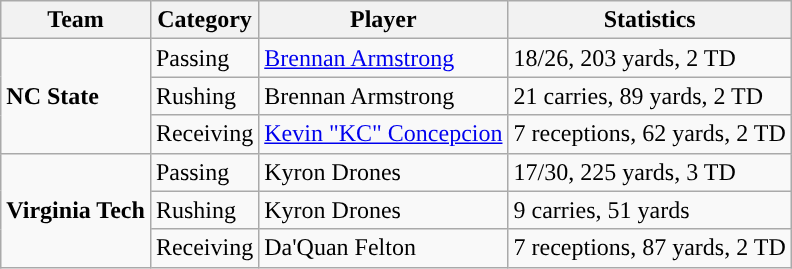<table class="wikitable" style="float: right;">
<tr>
<th>Team</th>
<th>Category</th>
<th>Player</th>
<th>Statistics</th>
</tr>
<tr>
<td rowspan=3><strong>NC State</strong></td>
<td>Passing</td>
<td><a href='#'>Brennan Armstrong</a></td>
<td>18/26, 203 yards, 2 TD</td>
</tr>
<tr>
<td>Rushing</td>
<td>Brennan Armstrong</td>
<td>21 carries, 89 yards, 2 TD</td>
</tr>
<tr>
<td>Receiving</td>
<td><a href='#'>Kevin "KC" Concepcion</a></td>
<td>7 receptions, 62 yards, 2 TD</td>
</tr>
<tr>
<td rowspan=3><strong>Virginia Tech</strong></td>
<td>Passing</td>
<td>Kyron Drones</td>
<td>17/30, 225 yards, 3 TD</td>
</tr>
<tr>
<td>Rushing</td>
<td>Kyron Drones</td>
<td>9 carries, 51 yards</td>
</tr>
<tr>
<td>Receiving</td>
<td>Da'Quan Felton</td>
<td>7 receptions, 87 yards, 2 TD</td>
</tr>
</table>
